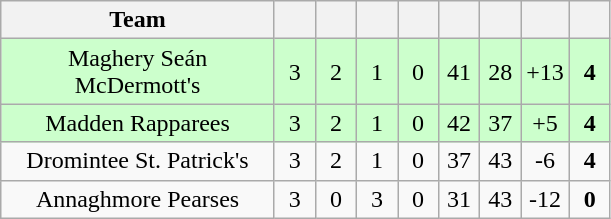<table class="wikitable" style="text-align:center">
<tr>
<th style="width:175px;">Team</th>
<th width="20"></th>
<th width="20"></th>
<th width="20"></th>
<th width="20"></th>
<th width="20"></th>
<th width="20"></th>
<th width="20"></th>
<th width="20"></th>
</tr>
<tr style="background:#cfc;">
<td>Maghery Seán McDermott's</td>
<td>3</td>
<td>2</td>
<td>1</td>
<td>0</td>
<td>41</td>
<td>28</td>
<td>+13</td>
<td><strong>4</strong></td>
</tr>
<tr style="background:#cfc;">
<td>Madden Rapparees</td>
<td>3</td>
<td>2</td>
<td>1</td>
<td>0</td>
<td>42</td>
<td>37</td>
<td>+5</td>
<td><strong>4</strong></td>
</tr>
<tr>
<td>Dromintee St. Patrick's</td>
<td>3</td>
<td>2</td>
<td>1</td>
<td>0</td>
<td>37</td>
<td>43</td>
<td>-6</td>
<td><strong>4</strong></td>
</tr>
<tr>
<td>Annaghmore Pearses</td>
<td>3</td>
<td>0</td>
<td>3</td>
<td>0</td>
<td>31</td>
<td>43</td>
<td>-12</td>
<td><strong>0</strong></td>
</tr>
</table>
